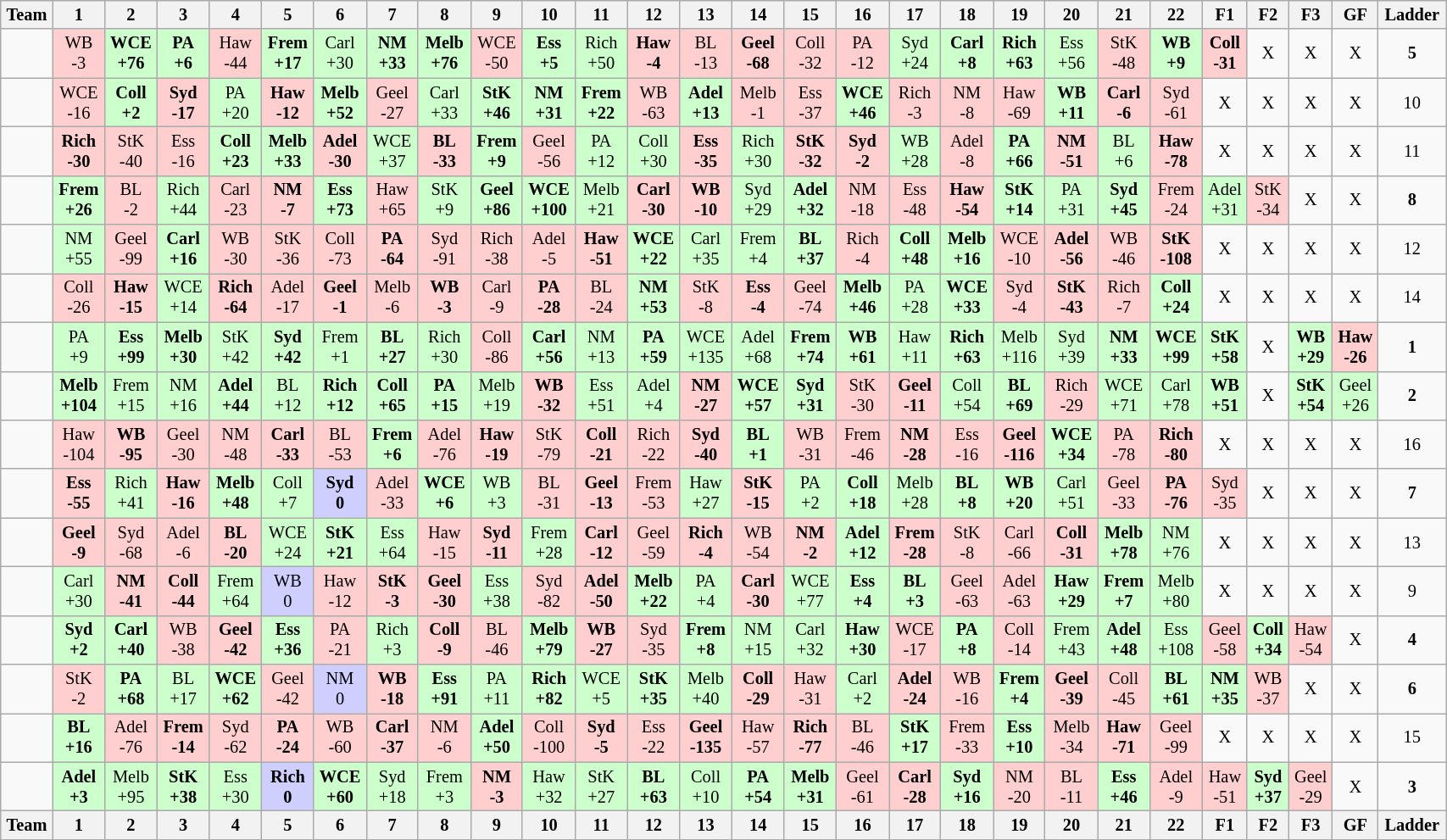<table class="wikitable" style="font-size:85%; text-align:center; width:90%">
<tr valign="top">
<th valign="middle">Team</th>
<th>1</th>
<th>2</th>
<th>3</th>
<th>4</th>
<th>5</th>
<th>6</th>
<th>7</th>
<th>8</th>
<th>9</th>
<th>10</th>
<th>11</th>
<th>12</th>
<th>13</th>
<th>14</th>
<th>15</th>
<th>16</th>
<th>17</th>
<th>18</th>
<th>19</th>
<th>20</th>
<th>21</th>
<th>22</th>
<th>F1</th>
<th>F2</th>
<th>F3</th>
<th>GF</th>
<th valign="middle">Ladder</th>
</tr>
<tr>
<td align="left"></td>
<td style="background:#FFCFCF;">WB <br> -3</td>
<td style="background:#CCFFCC;"><strong>WCE</strong> <br> <strong>+76</strong></td>
<td style="background:#CCFFCC;"><strong>PA</strong> <br> <strong>+6</strong></td>
<td style="background:#FFCFCF;">Haw <br> -44</td>
<td style="background:#CCFFCC;"><strong>Frem</strong> <br> <strong>+17</strong></td>
<td style="background:#CCFFCC;">Carl <br> +30</td>
<td style="background:#CCFFCC;"><strong>NM</strong> <br> <strong>+33</strong></td>
<td style="background:#CCFFCC;"><strong>Melb</strong> <br> <strong>+76</strong></td>
<td style="background:#FFCFCF;">WCE <br> -50</td>
<td style="background:#CCFFCC;"><strong>Ess</strong> <br> <strong>+5</strong></td>
<td style="background:#CCFFCC;">Rich  <br> +50</td>
<td style="background:#FFCFCF;"><strong>Haw</strong> <br> <strong>-4</strong></td>
<td style="background:#FFCFCF;">BL <br> -13</td>
<td style="background:#FFCFCF;"><strong>Geel</strong> <br> <strong>-68</strong></td>
<td style="background:#FFCFCF;">Coll <br> -32</td>
<td style="background:#FFCFCF;">PA <br> -12</td>
<td style="background:#CCFFCC;">Syd <br> +24</td>
<td style="background:#CCFFCC;"><strong>Carl</strong> <br> <strong>+8</strong></td>
<td style="background:#CCFFCC;"><strong>Rich</strong> <br> <strong>+63</strong></td>
<td style="background:#CCFFCC;">Ess <br> +56</td>
<td style="background:#FFCFCF;">StK <br> -48</td>
<td style="background:#CCFFCC;"><strong>WB</strong> <br> <strong>+9</strong></td>
<td style="background:#FFCFCF;"><strong>Coll</strong> <br> <strong>-31</strong></td>
<td>X</td>
<td>X</td>
<td>X</td>
<td align="middle"><strong>5</strong></td>
</tr>
<tr>
<td align="left"></td>
<td style="background:#FFCFCF;">WCE <br> -16</td>
<td style="background:#CCFFCC;"><strong>Coll</strong> <br> <strong>+2</strong></td>
<td style="background:#FFCFCF;"><strong>Syd</strong> <br> <strong>-17</strong></td>
<td style="background:#CCFFCC;">PA <br> +20</td>
<td style="background:#FFCFCF;"><strong>Haw</strong> <br> <strong>-12</strong></td>
<td style="background:#CCFFCC;"><strong>Melb</strong> <br> <strong>+52</strong></td>
<td style="background:#FFCFCF;">Geel <br> -27</td>
<td style="background:#CCFFCC;">Carl <br> +33</td>
<td style="background:#CCFFCC;"><strong>StK</strong> <br> <strong>+46</strong></td>
<td style="background:#CCFFCC;"><strong>NM</strong> <br> <strong>+31</strong></td>
<td style="background:#CCFFCC;"><strong>Frem</strong> <br> <strong>+22</strong></td>
<td style="background:#FFCFCF;">WB <br> -63</td>
<td style="background:#CCFFCC;"><strong>Adel</strong> <br> <strong>+13</strong></td>
<td style="background:#FFCFCF;">Melb <br> -1</td>
<td style="background:#FFCFCF;">Ess <br> -37</td>
<td style="background:#CCFFCC;"><strong>WCE</strong> <br> <strong>+46</strong></td>
<td style="background:#FFCFCF;">Rich <br> -3</td>
<td style="background:#FFCFCF;">NM <br> -8</td>
<td style="background:#FFCFCF;">Haw <br> -69</td>
<td style="background:#CCFFCC;"><strong>WB</strong> <br> <strong>+11</strong></td>
<td style="background:#FFCFCF;"><strong>Carl</strong> <br> <strong>-6</strong></td>
<td style="background:#FFCFCF;">Syd <br> -61</td>
<td>X</td>
<td>X</td>
<td>X</td>
<td>X</td>
<td align="middle">10</td>
</tr>
<tr>
<td align="left"></td>
<td style="background:#FFCFCF;"><strong>Rich</strong> <br> <strong>-30</strong></td>
<td style="background:#FFCFCF;">StK <br> -40</td>
<td style="background:#FFCFCF;">Ess <br> -16</td>
<td style="background:#CCFFCC;"><strong>Coll</strong> <br> <strong>+23</strong></td>
<td style="background:#CCFFCC;"><strong>Melb</strong> <br> <strong>+33</strong></td>
<td style="background:#FFCFCF;"><strong>Adel</strong> <br> <strong>-30</strong></td>
<td style="background:#CCFFCC;">WCE <br> +37</td>
<td style="background:#FFCFCF;"><strong>BL</strong> <br> <strong>-33</strong></td>
<td style="background:#CCFFCC;"><strong>Frem</strong> <br> <strong>+9</strong></td>
<td style="background:#FFCFCF;">Geel <br> -56</td>
<td style="background:#CCFFCC;">PA <br> +12</td>
<td style="background:#CCFFCC;">Coll <br> +30</td>
<td style="background:#FFCFCF;"><strong>Ess</strong> <br> <strong>-35</strong></td>
<td style="background:#CCFFCC;">Rich <br> +30</td>
<td style="background:#FFCFCF;"><strong>StK</strong> <br> <strong>-32</strong></td>
<td style="background:#FFCFCF;"><strong>Syd</strong> <br> <strong>-2</strong></td>
<td style="background:#CCFFCC;">WB <br> +28</td>
<td style="background:#FFCFCF;">Adel <br> -8</td>
<td style="background:#CCFFCC;"><strong>PA</strong> <br> <strong>+66</strong></td>
<td style="background:#FFCFCF;"><strong>NM</strong> <br> <strong>-51</strong></td>
<td style="background:#CCFFCC;">BL <br> +6</td>
<td style="background:#FFCFCF;"><strong>Haw</strong> <br> <strong>-78</strong></td>
<td>X</td>
<td>X</td>
<td>X</td>
<td>X</td>
<td align="middle">11</td>
</tr>
<tr>
<td align="left"></td>
<td style="background:#CCFFCC;"><strong>Frem</strong> <br> <strong>+26</strong></td>
<td style="background:#FFCFCF;">BL <br> -2</td>
<td style="background:#CCFFCC;">Rich <br> +44</td>
<td style="background:#FFCFCF;">Carl <br> -23</td>
<td style="background:#FFCFCF;"><strong>NM</strong> <br> <strong>-7</strong></td>
<td style="background:#CCFFCC;"><strong>Ess</strong> <br> <strong>+73</strong></td>
<td style="background:#FFCFCF;">Haw <br> +65</td>
<td style="background:#CCFFCC;">StK <br> +9</td>
<td style="background:#CCFFCC;"><strong>Geel</strong> <br> <strong>+86</strong></td>
<td style="background:#CCFFCC;"><strong>WCE</strong> <br> <strong>+100</strong></td>
<td style="background:#CCFFCC;">Melb <br> +21</td>
<td style="background:#FFCFCF;"><strong>Carl</strong> <br> <strong>-30</strong></td>
<td style="background:#FFCFCF;"><strong>WB</strong> <br> <strong>-10</strong></td>
<td style="background:#CCFFCC;">Syd <br> +29</td>
<td style="background:#CCFFCC;"><strong>Adel</strong> <br> <strong>+32</strong></td>
<td style="background:#FFCFCF;">NM <br> -18</td>
<td style="background:#FFCFCF;">Ess <br> -48</td>
<td style="background:#FFCFCF;"><strong>Haw</strong> <br> <strong>-54</strong></td>
<td style="background:#CCFFCC;"><strong>StK</strong> <br> <strong>+14</strong></td>
<td style="background:#CCFFCC;">PA <br> +31</td>
<td style="background:#CCFFCC;"><strong>Syd</strong> <br> <strong>+45</strong></td>
<td style="background:#FFCFCF;">Frem <br> -24</td>
<td style="background:#CCFFCC;">Adel <br> +31</td>
<td style="background:#FFCFCF;">StK <br> -34</td>
<td>X</td>
<td>X</td>
<td align="middle"><strong>8</strong></td>
</tr>
<tr>
<td align="left"></td>
<td style="background:#CCFFCC;">NM <br> +55</td>
<td style="background:#FFCFCF;">Geel <br> -99</td>
<td style="background:#CCFFCC;"><strong>Carl</strong> <br> <strong>+16</strong></td>
<td style="background:#FFCFCF;">WB <br> -30</td>
<td style="background:#FFCFCF;">StK <br> -36</td>
<td style="background:#FFCFCF;">Coll <br> -73</td>
<td style="background:#FFCFCF;"><strong>PA</strong> <br> <strong>-64</strong></td>
<td style="background:#FFCFCF;">Syd <br> -91</td>
<td style="background:#FFCFCF;">Rich <br> -38</td>
<td style="background:#FFCFCF;">Adel <br> -5</td>
<td style="background:#FFCFCF;"><strong>Haw</strong> <br> <strong>-51</strong></td>
<td style="background:#CCFFCC;"><strong>WCE</strong> <br> <strong>+22</strong></td>
<td style="background:#CCFFCC;">Carl <br> +35</td>
<td style="background:#CCFFCC;">Frem <br> +4</td>
<td style="background:#CCFFCC;"><strong>BL</strong> <br> <strong>+37</strong></td>
<td style="background:#FFCFCF;">Rich <br> -4</td>
<td style="background:#CCFFCC;"><strong>Coll</strong> <br> <strong>+48</strong></td>
<td style="background:#CCFFCC;"><strong>Melb</strong> <br> <strong>+16</strong></td>
<td style="background:#FFCFCF;">WCE <br> -10</td>
<td style="background:#FFCFCF;"><strong>Adel</strong> <br> <strong>-56</strong></td>
<td style="background:#FFCFCF;">WB <br> -46</td>
<td style="background:#FFCFCF;"><strong>StK</strong> <br> <strong>-108</strong></td>
<td>X</td>
<td>X</td>
<td>X</td>
<td>X</td>
<td align="middle">12</td>
</tr>
<tr>
<td align="left"></td>
<td style="background:#FFCFCF;">Coll <br> -26</td>
<td style="background:#FFCFCF;"><strong>Haw</strong> <br> <strong>-15</strong></td>
<td style="background:#CCFFCC;">WCE <br> +14</td>
<td style="background:#FFCFCF;"><strong>Rich</strong> <br> <strong>-64</strong></td>
<td style="background:#FFCFCF;">Adel <br> -17</td>
<td style="background:#FFCFCF;"><strong>Geel</strong> <br> <strong>-1</strong></td>
<td style="background:#FFCFCF;">Melb <br> -6</td>
<td style="background:#FFCFCF;"><strong>WB</strong> <br> <strong>-3</strong></td>
<td style="background:#FFCFCF;">Carl <br> -9</td>
<td style="background:#FFCFCF;"><strong>PA</strong> <br> <strong>-28</strong></td>
<td style="background:#FFCFCF;">BL <br> -24</td>
<td style="background:#CCFFCC;"><strong>NM</strong> <br> <strong>+53</strong></td>
<td style="background:#FFCFCF;">StK <br> -8</td>
<td style="background:#FFCFCF;"><strong>Ess</strong> <br> <strong>-4</strong></td>
<td style="background:#FFCFCF;">Geel <br> -74</td>
<td style="background:#CCFFCC;"><strong>Melb</strong> <br> <strong>+46</strong></td>
<td style="background:#CCFFCC;">PA <br> +28</td>
<td style="background:#CCFFCC;"><strong>WCE</strong> <br> <strong>+33</strong></td>
<td style="background:#FFCFCF;">Syd <br> -4</td>
<td style="background:#FFCFCF;"><strong>StK</strong> <br> <strong>-43</strong></td>
<td style="background:#FFCFCF;">Rich <br> -7</td>
<td style="background:#CCFFCC;"><strong>Coll</strong> <br> <strong>+24</strong></td>
<td>X</td>
<td>X</td>
<td>X</td>
<td>X</td>
<td align="middle">14</td>
</tr>
<tr>
<td align="left"></td>
<td style="background:#CCFFCC;">PA <br> +9</td>
<td style="background:#CCFFCC;"><strong>Ess</strong> <br> <strong>+99</strong></td>
<td style="background:#CCFFCC;"><strong>Melb</strong> <br> <strong>+30</strong></td>
<td style="background:#CCFFCC;">StK <br> +42</td>
<td style="background:#CCFFCC;"><strong>Syd</strong> <br> <strong>+42</strong></td>
<td style="background:#CCFFCC;">Frem <br> +1</td>
<td style="background:#CCFFCC;"><strong>BL</strong> <br> <strong>+27</strong></td>
<td style="background:#CCFFCC;">Rich <br> +30</td>
<td style="background:#FFCFCF;">Coll <br> -86</td>
<td style="background:#CCFFCC;"><strong>Carl</strong> <br> <strong>+56</strong></td>
<td style="background:#CCFFCC;">NM <br> +13</td>
<td style="background:#CCFFCC;"><strong>PA</strong> <br> <strong>+59</strong></td>
<td style="background:#CCFFCC;">WCE <br> +135</td>
<td style="background:#CCFFCC;">Adel <br> +68</td>
<td style="background:#CCFFCC;"><strong>Frem</strong> <br> <strong>+74</strong></td>
<td style="background:#CCFFCC;"><strong>WB</strong> <br> <strong>+61</strong></td>
<td style="background:#CCFFCC;">Haw <br> +11</td>
<td style="background:#CCFFCC;"><strong>Rich</strong> <br> <strong>+63</strong></td>
<td style="background:#CCFFCC;">Melb <br> +116</td>
<td style="background:#CCFFCC;">Syd <br> +39</td>
<td style="background:#CCFFCC;"><strong>NM</strong> <br> <strong>+33</strong></td>
<td style="background:#CCFFCC;"><strong>WCE</strong> <br> <strong>+99</strong></td>
<td style="background:#CCFFCC;"><strong>StK</strong> <br> <strong>+58</strong></td>
<td>X</td>
<td style="background:#CCFFCC;"><strong>WB</strong> <br> <strong>+29</strong></td>
<td style="background:#FFCFCF;"><strong>Haw</strong> <br> <strong>-26</strong></td>
<td align="middle"><strong>1</strong></td>
</tr>
<tr>
<td align="left"></td>
<td style="background:#CCFFCC;"><strong>Melb</strong> <br> <strong>+104</strong></td>
<td style="background:#CCFFCC;">Frem <br> +15</td>
<td style="background:#CCFFCC;">NM <br> +16</td>
<td style="background:#CCFFCC;"><strong>Adel</strong> <br> <strong>+44</strong></td>
<td style="background:#CCFFCC;">BL <br> +12</td>
<td style="background:#CCFFCC;"><strong>Rich</strong> <br> <strong>+12</strong></td>
<td style="background:#CCFFCC;"><strong>Coll</strong> <br> <strong>+65</strong></td>
<td style="background:#CCFFCC;"><strong>PA</strong> <br> <strong>+15</strong></td>
<td style="background:#CCFFCC;">Melb <br> +19</td>
<td style="background:#FFCFCF;"><strong>WB</strong> <br> <strong>-32</strong></td>
<td style="background:#CCFFCC;">Ess <br> +51</td>
<td style="background:#CCFFCC;">Adel <br> +4</td>
<td style="background:#FFCFCF;"><strong>NM</strong> <br> <strong>-27</strong></td>
<td style="background:#CCFFCC;"><strong>WCE</strong> <br> <strong>+57</strong></td>
<td style="background:#CCFFCC;"><strong>Syd</strong> <br> <strong>+31</strong></td>
<td style="background:#FFCFCF;">StK <br> -30</td>
<td style="background:#FFCFCF;"><strong>Geel</strong> <br> <strong>-11</strong></td>
<td style="background:#CCFFCC;">Coll <br> +54</td>
<td style="background:#CCFFCC;"><strong>BL</strong> <br> <strong>+69</strong></td>
<td style="background:#FFCFCF;">Rich <br> -29</td>
<td style="background:#CCFFCC;">WCE <br> +71</td>
<td style="background:#CCFFCC;">Carl <br> +78</td>
<td style="background:#CCFFCC;"><strong>WB</strong> <br> <strong>+51</strong></td>
<td>X</td>
<td style="background:#CCFFCC;"><strong>StK</strong> <br> <strong>+54</strong></td>
<td style="background:#CCFFCC;">Geel <br> +26</td>
<td align="middle"><strong>2</strong></td>
</tr>
<tr>
<td align="left"></td>
<td style="background:#FFCFCF;">Haw <br> -104</td>
<td style="background:#FFCFCF;"><strong>WB</strong> <br> <strong>-95</strong></td>
<td style="background:#FFCFCF;">Geel <br> -30</td>
<td style="background:#FFCFCF;">NM <br> -48</td>
<td style="background:#FFCFCF;"><strong>Carl</strong> <br> <strong>-33</strong></td>
<td style="background:#FFCFCF;">BL <br> -53</td>
<td style="background:#CCFFCC;"><strong>Frem</strong> <br> <strong>+6</strong></td>
<td style="background:#FFCFCF;">Adel <br> -76</td>
<td style="background:#FFCFCF;"><strong>Haw</strong> <br> <strong>-19</strong></td>
<td style="background:#FFCFCF;">StK <br> -79</td>
<td style="background:#FFCFCF;"><strong>Coll</strong> <br> <strong>-21</strong></td>
<td style="background:#FFCFCF;">Rich <br> -22</td>
<td style="background:#FFCFCF;"><strong>Syd</strong> <br> <strong>-40</strong></td>
<td style="background:#CCFFCC;"><strong>BL</strong> <br> <strong>+1</strong></td>
<td style="background:#FFCFCF;">WB <br> -31</td>
<td style="background:#FFCFCF;">Frem <br> -46</td>
<td style="background:#FFCFCF;"><strong>NM</strong> <br> <strong>-28</strong></td>
<td style="background:#FFCFCF;">Ess <br> -16</td>
<td style="background:#FFCFCF;"><strong>Geel</strong> <br> <strong>-116</strong></td>
<td style="background:#CCFFCC;"><strong>WCE</strong> <br> <strong>+34</strong></td>
<td style="background:#FFCFCF;">PA <br> -78</td>
<td style="background:#FFCFCF;"><strong>Rich</strong> <br> <strong>-80</strong></td>
<td>X</td>
<td>X</td>
<td>X</td>
<td>X</td>
<td align="middle">16</td>
</tr>
<tr>
<td align="left"></td>
<td style="background:#FFCFCF;"><strong>Ess</strong> <br> <strong>-55</strong></td>
<td style="background:#CCFFCC;">Rich <br> +41</td>
<td style="background:#FFCFCF;"><strong>Haw</strong> <br> <strong>-16</strong></td>
<td style="background:#CCFFCC;"><strong>Melb</strong> <br> <strong>+48</strong></td>
<td style="background:#CCFFCC;">Coll <br> +7</td>
<td style="background:#CFCFFF;"><strong>Syd</strong> <br> <strong>0</strong></td>
<td style="background:#FFCFCF;">Adel <br> -33</td>
<td style="background:#CCFFCC;"><strong>WCE</strong> <br> <strong>+6</strong></td>
<td style="background:#CCFFCC;">WB <br> +3</td>
<td style="background:#FFCFCF;">BL <br> -31</td>
<td style="background:#FFCFCF;"><strong>Geel</strong> <br> <strong>-13</strong></td>
<td style="background:#FFCFCF;">Frem <br> -53</td>
<td style="background:#CCFFCC;">Haw <br> +27</td>
<td style="background:#FFCFCF;"><strong>StK</strong> <br> <strong>-15</strong></td>
<td style="background:#CCFFCC;">PA <br> +2</td>
<td style="background:#CCFFCC;"><strong>Coll</strong> <br> <strong>+18</strong></td>
<td style="background:#CCFFCC;">Melb <br> +28</td>
<td style="background:#CCFFCC;"><strong>BL</strong> <br> <strong>+8</strong></td>
<td style="background:#CCFFCC;"><strong>WB</strong> <br> <strong>+20</strong></td>
<td style="background:#CCFFCC;">Carl <br> +51</td>
<td style="background:#FFCFCF;">Geel <br> -33</td>
<td style="background:#FFCFCF;"><strong>PA</strong> <br> <strong>-76</strong></td>
<td style="background:#FFCFCF;">Syd <br> -35</td>
<td>X</td>
<td>X</td>
<td>X</td>
<td align="middle"><strong>7</strong></td>
</tr>
<tr>
<td align="left"></td>
<td style="background:#FFCFCF;"><strong>Geel</strong> <br> <strong>-9</strong></td>
<td style="background:#FFCFCF;">Syd <br> -68</td>
<td style="background:#FFCFCF;">Adel <br> -6</td>
<td style="background:#FFCFCF;"><strong>BL</strong> <br> <strong>-20</strong></td>
<td style="background:#CCFFCC;">WCE <br> +24</td>
<td style="background:#CCFFCC;"><strong>StK</strong> <br> <strong>+21</strong></td>
<td style="background:#CCFFCC;">Ess <br> +64</td>
<td style="background:#FFCFCF;">Haw <br> -15</td>
<td style="background:#FFCFCF;"><strong>Syd</strong> <br> <strong>-11</strong></td>
<td style="background:#CCFFCC;">Frem <br> +28</td>
<td style="background:#FFCFCF;"><strong>Carl</strong> <br> <strong>-12</strong></td>
<td style="background:#FFCFCF;">Geel <br> -59</td>
<td style="background:#FFCFCF;"><strong>Rich</strong> <br> <strong>-4</strong></td>
<td style="background:#FFCFCF;">WB <br> -54</td>
<td style="background:#FFCFCF;"><strong>NM</strong> <br> <strong>-2</strong></td>
<td style="background:#CCFFCC;"><strong>Adel</strong> <br> <strong>+12</strong></td>
<td style="background:#FFCFCF;"><strong>Frem</strong> <br> <strong>-28</strong></td>
<td style="background:#FFCFCF;">StK <br> -8</td>
<td style="background:#FFCFCF;">Carl <br> -66</td>
<td style="background:#FFCFCF;"><strong>Coll</strong> <br> <strong>-31</strong></td>
<td style="background:#CCFFCC;"><strong>Melb</strong> <br> <strong>+78</strong></td>
<td style="background:#CCFFCC;">NM <br> +76</td>
<td>X</td>
<td>X</td>
<td>X</td>
<td>X</td>
<td align="middle">13</td>
</tr>
<tr>
<td align="left"></td>
<td style="background:#CCFFCC;">Carl <br> +30</td>
<td style="background:#FFCFCF;"><strong>NM</strong> <br> <strong>-41</strong></td>
<td style="background:#FFCFCF;"><strong>Coll</strong> <br> <strong>-44</strong></td>
<td style="background:#CCFFCC;">Frem <br> +64</td>
<td style="background:#CFCFFF;">WB <br> 0</td>
<td style="background:#FFCFCF;">Haw <br> -12</td>
<td style="background:#FFCFCF;"><strong>StK</strong> <br> <strong>-3</strong></td>
<td style="background:#FFCFCF;"><strong>Geel</strong> <br> <strong>-30</strong></td>
<td style="background:#CCFFCC;">Ess <br> +38</td>
<td style="background:#FFCFCF;">Syd <br> -82</td>
<td style="background:#FFCFCF;"><strong>Adel</strong> <br> <strong>-50</strong></td>
<td style="background:#CCFFCC;"><strong>Melb</strong> <br> <strong>+22</strong></td>
<td style="background:#CCFFCC;">PA <br> +4</td>
<td style="background:#FFCFCF;"><strong>Carl</strong> <br> <strong>-30</strong></td>
<td style="background:#CCFFCC;">WCE <br> +77</td>
<td style="background:#CCFFCC;"><strong>Ess</strong> <br> <strong>+4</strong></td>
<td style="background:#CCFFCC;"><strong>BL</strong> <br> <strong>+3</strong></td>
<td style="background:#FFCFCF;">Geel <br> -63</td>
<td style="background:#FFCFCF;">Adel <br> -63</td>
<td style="background:#CCFFCC;"><strong>Haw</strong> <br> <strong>+29</strong></td>
<td style="background:#CCFFCC;"><strong>Frem</strong> <br> <strong>+7</strong></td>
<td style="background:#CCFFCC;">Melb <br> +80</td>
<td>X</td>
<td>X</td>
<td>X</td>
<td>X</td>
<td align="middle">9</td>
</tr>
<tr>
<td align="left"></td>
<td style="background:#CCFFCC;"><strong>Syd</strong> <br> <strong>+2</strong></td>
<td style="background:#CCFFCC;"><strong>Carl</strong> <br> <strong>+40</strong></td>
<td style="background:#FFCFCF;">WB <br> -38</td>
<td style="background:#FFCFCF;"><strong>Geel</strong> <br> <strong>-42</strong></td>
<td style="background:#CCFFCC;"><strong>Ess</strong> <br> <strong>+36</strong></td>
<td style="background:#FFCFCF;">PA <br> -21</td>
<td style="background:#CCFFCC;">Rich <br> +3</td>
<td style="background:#FFCFCF;"><strong>Coll</strong> <br> <strong>-9</strong></td>
<td style="background:#FFCFCF;">BL <br> -46</td>
<td style="background:#CCFFCC;"><strong>Melb</strong> <br> <strong>+79</strong></td>
<td style="background:#FFCFCF;"><strong>WB</strong> <br> <strong>-27</strong></td>
<td style="background:#FFCFCF;">Syd <br> -35</td>
<td style="background:#CCFFCC;"><strong>Frem</strong> <br> <strong>+8</strong></td>
<td style="background:#CCFFCC;">NM <br> +15</td>
<td style="background:#CCFFCC;">Carl <br> +32</td>
<td style="background:#CCFFCC;"><strong>Haw</strong> <br> <strong>+30</strong></td>
<td style="background:#FFCFCF;">WCE <br> -17</td>
<td style="background:#CCFFCC;"><strong>PA</strong> <br> <strong>+8</strong></td>
<td style="background:#FFCFCF;">Coll <br> -14</td>
<td style="background:#CCFFCC;">Frem <br> +43</td>
<td style="background:#CCFFCC;"><strong>Adel</strong> <br> <strong>+48</strong></td>
<td style="background:#CCFFCC;">Ess <br> +108</td>
<td style="background:#FFCFCF;">Geel <br> -58</td>
<td style="background:#CCFFCC;"><strong>Coll</strong> <br> <strong>+34</strong></td>
<td style="background:#FFCFCF;">Haw <br> -54</td>
<td>X</td>
<td align="middle"><strong>4</strong></td>
</tr>
<tr>
<td align="left"></td>
<td style="background:#FFCFCF;">StK <br> -2</td>
<td style="background:#CCFFCC;"><strong>PA</strong> <br> <strong>+68</strong></td>
<td style="background:#CCFFCC;">BL <br> +17</td>
<td style="background:#CCFFCC;"><strong>WCE</strong> <br> <strong>+62</strong></td>
<td style="background:#FFCFCF;">Geel <br> -42</td>
<td style="background:#CFCFFF;">NM <br> 0</td>
<td style="background:#FFCFCF;"><strong>WB</strong> <br> <strong>-18</strong></td>
<td style="background:#CCFFCC;"><strong>Ess</strong> <br> <strong>+91</strong></td>
<td style="background:#CCFFCC;">PA <br> +11</td>
<td style="background:#CCFFCC;"><strong>Rich</strong> <br> <strong>+82</strong></td>
<td style="background:#CCFFCC;">WCE <br> +5</td>
<td style="background:#CCFFCC;"><strong>StK</strong> <br> <strong>+35</strong></td>
<td style="background:#CCFFCC;">Melb <br> +40</td>
<td style="background:#FFCFCF;"><strong>Coll</strong> <br> <strong>-29</strong></td>
<td style="background:#FFCFCF;">Haw <br> -31</td>
<td style="background:#CCFFCC;">Carl <br> +2</td>
<td style="background:#FFCFCF;"><strong>Adel</strong> <br> <strong>-24</strong></td>
<td style="background:#FFCFCF;">WB <br> -16</td>
<td style="background:#CCFFCC;"><strong>Frem</strong> <br> <strong>+4</strong></td>
<td style="background:#FFCFCF;"><strong>Geel</strong> <br> <strong>-39</strong></td>
<td style="background:#FFCFCF;">Coll <br> -45</td>
<td style="background:#CCFFCC;"><strong>BL</strong> <br> <strong>+61</strong></td>
<td style="background:#CCFFCC;"><strong>NM</strong> <br> <strong>+35</strong></td>
<td style="background:#FFCFCF;">WB <br> -37</td>
<td>X</td>
<td>X</td>
<td align="middle"><strong>6</strong></td>
</tr>
<tr>
<td align="left"></td>
<td style="background:#CCFFCC;"><strong>BL</strong> <br> <strong>+16</strong></td>
<td style="background:#FFCFCF;">Adel <br> -76</td>
<td style="background:#FFCFCF;"><strong>Frem</strong> <br> <strong>-14</strong></td>
<td style="background:#FFCFCF;">Syd <br> -62</td>
<td style="background:#FFCFCF;"><strong>PA</strong> <br> <strong>-24</strong></td>
<td style="background:#FFCFCF;">WB <br> -60</td>
<td style="background:#FFCFCF;"><strong>Carl</strong> <br> <strong>-37</strong></td>
<td style="background:#FFCFCF;">NM <br> -6</td>
<td style="background:#CCFFCC;"><strong>Adel</strong> <br> <strong>+50</strong></td>
<td style="background:#FFCFCF;">Coll <br> -100</td>
<td style="background:#FFCFCF;"><strong>Syd</strong> <br> <strong>-5</strong></td>
<td style="background:#FFCFCF;">Ess <br> -22</td>
<td style="background:#FFCFCF;"><strong>Geel</strong> <br> <strong>-135</strong></td>
<td style="background:#FFCFCF;">Haw <br> -57</td>
<td style="background:#FFCFCF;"><strong>Rich</strong> <br> <strong>-77</strong></td>
<td style="background:#FFCFCF;">BL <br> -46</td>
<td style="background:#CCFFCC;"><strong>StK</strong> <br> <strong>+17</strong></td>
<td style="background:#FFCFCF;">Frem <br> -33</td>
<td style="background:#CCFFCC;"><strong>Ess</strong> <br> <strong>+10</strong></td>
<td style="background:#FFCFCF;">Melb <br> -34</td>
<td style="background:#FFCFCF;"><strong>Haw</strong> <br> <strong>-71</strong></td>
<td style="background:#FFCFCF;">Geel <br> -99</td>
<td>X</td>
<td>X</td>
<td>X</td>
<td>X</td>
<td align="middle">15</td>
</tr>
<tr>
<td align="left"></td>
<td style="background:#CCFFCC;"><strong>Adel</strong> <br> <strong>+3</strong></td>
<td style="background:#CCFFCC;">Melb <br> +95</td>
<td style="background:#CCFFCC;"><strong>StK</strong> <br> <strong>+38</strong></td>
<td style="background:#CCFFCC;">Ess <br> +30</td>
<td style="background:#CFCFFF;"><strong>Rich</strong> <br> <strong>0</strong></td>
<td style="background:#CCFFCC;"><strong>WCE</strong> <br> <strong>+60</strong></td>
<td style="background:#CCFFCC;">Syd <br> +18</td>
<td style="background:#CCFFCC;">Frem <br> +3</td>
<td style="background:#FFCFCF;"><strong>NM</strong> <br> <strong>-3</strong></td>
<td style="background:#CCFFCC;">Haw <br> +32</td>
<td style="background:#CCFFCC;">StK <br> +27</td>
<td style="background:#CCFFCC;"><strong>BL</strong> <br> <strong>+63</strong></td>
<td style="background:#CCFFCC;">Coll <br> +10</td>
<td style="background:#CCFFCC;"><strong>PA</strong> <br> <strong>+54</strong></td>
<td style="background:#CCFFCC;"><strong>Melb</strong> <br> <strong>+31</strong></td>
<td style="background:#FFCFCF;">Geel <br> -61</td>
<td style="background:#FFCFCF;"><strong>Carl</strong> <br> <strong>-28</strong></td>
<td style="background:#CCFFCC;"><strong>Syd <br> +16</strong></td>
<td style="background:#FFCFCF;">NM <br> -20</td>
<td style="background:#FFCFCF;">BL <br> -11</td>
<td style="background:#CCFFCC;"><strong>Ess</strong> <br> <strong>+46</strong></td>
<td style="background:#FFCFCF;">Adel <br> -9</td>
<td style="background:#FFCFCF;">Haw <br> -51</td>
<td style="background:#CCFFCC;"><strong>Syd</strong> <br> <strong>+37</strong></td>
<td style="background:#FFCFCF;">Geel <br> -29</td>
<td>X</td>
<td align="middle"><strong>3</strong></td>
</tr>
<tr valign="top">
<th valign="middle">Team</th>
<th>1</th>
<th>2</th>
<th>3</th>
<th>4</th>
<th>5</th>
<th>6</th>
<th>7</th>
<th>8</th>
<th>9</th>
<th>10</th>
<th>11</th>
<th>12</th>
<th>13</th>
<th>14</th>
<th>15</th>
<th>16</th>
<th>17</th>
<th>18</th>
<th>19</th>
<th>20</th>
<th>21</th>
<th>22</th>
<th>F1</th>
<th>F2</th>
<th>F3</th>
<th>GF</th>
<th valign="middle">Ladder</th>
</tr>
</table>
